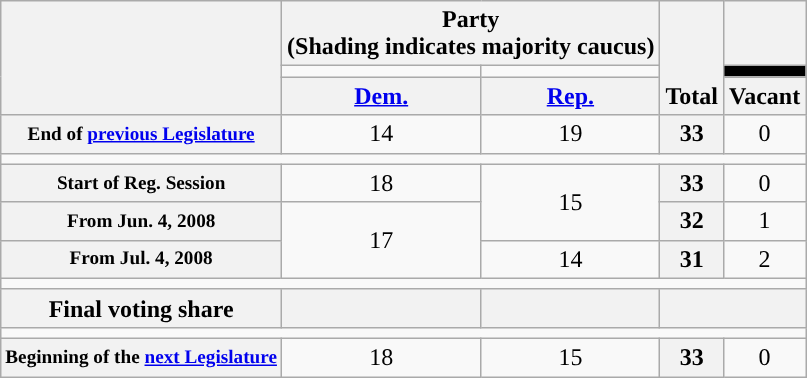<table class=wikitable style="text-align:center">
<tr style="vertical-align:bottom;">
<th rowspan=3></th>
<th colspan=2>Party <div>(Shading indicates majority caucus)</div></th>
<th rowspan=3>Total</th>
<th></th>
</tr>
<tr style="height:5px">
<td style="background-color:"></td>
<td style="background-color:"></td>
<td style="background:black;"></td>
</tr>
<tr>
<th><a href='#'>Dem.</a></th>
<th><a href='#'>Rep.</a></th>
<th>Vacant</th>
</tr>
<tr>
<th style="font-size:80%;">End of <a href='#'>previous Legislature</a></th>
<td>14</td>
<td>19</td>
<th>33</th>
<td>0</td>
</tr>
<tr>
<td colspan=5></td>
</tr>
<tr>
<th style="font-size:80%;">Start of Reg. Session</th>
<td>18</td>
<td rowspan="2">15</td>
<th>33</th>
<td>0</td>
</tr>
<tr>
<th style="font-size:80%;">From Jun. 4, 2008</th>
<td rowspan="2" >17</td>
<th>32</th>
<td>1</td>
</tr>
<tr>
<th style="font-size:80%;">From Jul. 4, 2008</th>
<td>14</td>
<th>31</th>
<td>2</td>
</tr>
<tr>
<td colspan=5></td>
</tr>
<tr>
<th>Final voting share</th>
<th></th>
<th></th>
<th colspan=2></th>
</tr>
<tr>
<td colspan=5></td>
</tr>
<tr>
<th style="font-size:80%;">Beginning of the <a href='#'>next Legislature</a></th>
<td>18</td>
<td>15</td>
<th>33</th>
<td>0</td>
</tr>
</table>
